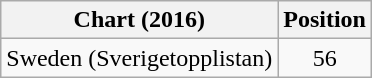<table class="wikitable plainrowheaders">
<tr>
<th scope="col">Chart (2016)</th>
<th scope="col">Position</th>
</tr>
<tr>
<td>Sweden (Sverigetopplistan)</td>
<td style="text-align:center">56</td>
</tr>
</table>
